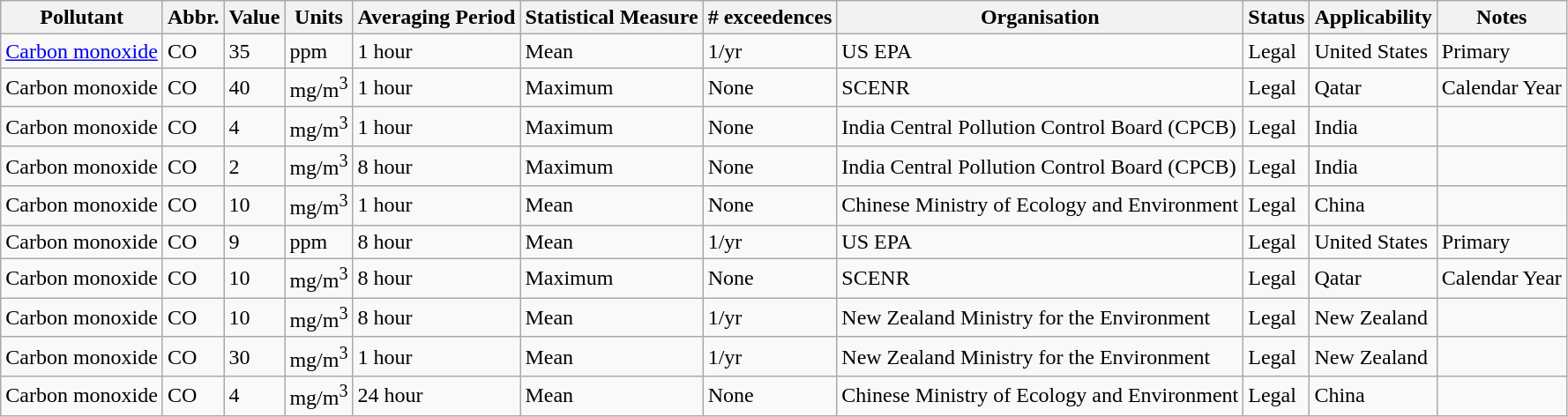<table class="wikitable sortable">
<tr>
<th>Pollutant</th>
<th>Abbr.</th>
<th>Value</th>
<th>Units</th>
<th>Averaging Period</th>
<th>Statistical Measure</th>
<th># exceedences</th>
<th>Organisation</th>
<th>Status</th>
<th>Applicability</th>
<th>Notes</th>
</tr>
<tr>
<td><a href='#'>Carbon monoxide</a></td>
<td>CO</td>
<td>35</td>
<td>ppm</td>
<td>1 hour</td>
<td>Mean</td>
<td>1/yr</td>
<td>US EPA</td>
<td>Legal</td>
<td>United States</td>
<td>Primary</td>
</tr>
<tr>
<td>Carbon monoxide</td>
<td>CO</td>
<td>40</td>
<td>mg/m<sup>3</sup></td>
<td>1 hour</td>
<td>Maximum</td>
<td>None</td>
<td>SCENR </td>
<td>Legal</td>
<td>Qatar</td>
<td>Calendar Year</td>
</tr>
<tr>
<td>Carbon monoxide</td>
<td>CO</td>
<td>4</td>
<td>mg/m<sup>3</sup></td>
<td>1 hour</td>
<td>Maximum</td>
<td>None</td>
<td>India Central Pollution Control Board (CPCB) </td>
<td>Legal</td>
<td>India</td>
<td></td>
</tr>
<tr>
<td>Carbon monoxide</td>
<td>CO</td>
<td>2</td>
<td>mg/m<sup>3</sup></td>
<td>8 hour</td>
<td>Maximum</td>
<td>None</td>
<td>India Central Pollution Control Board (CPCB) </td>
<td>Legal</td>
<td>India</td>
<td></td>
</tr>
<tr>
<td>Carbon monoxide</td>
<td>CO</td>
<td>10</td>
<td>mg/m<sup>3</sup></td>
<td>1 hour</td>
<td>Mean</td>
<td>None</td>
<td>Chinese Ministry of Ecology and Environment</td>
<td>Legal</td>
<td>China</td>
<td></td>
</tr>
<tr>
<td>Carbon monoxide</td>
<td>CO</td>
<td>9</td>
<td>ppm</td>
<td>8 hour</td>
<td>Mean</td>
<td>1/yr</td>
<td>US EPA</td>
<td>Legal</td>
<td>United States</td>
<td>Primary</td>
</tr>
<tr>
<td>Carbon monoxide</td>
<td>CO</td>
<td>10</td>
<td>mg/m<sup>3</sup></td>
<td>8 hour</td>
<td>Maximum</td>
<td>None</td>
<td>SCENR </td>
<td>Legal</td>
<td>Qatar</td>
<td>Calendar Year</td>
</tr>
<tr>
<td>Carbon monoxide</td>
<td>CO</td>
<td>10</td>
<td>mg/m<sup>3</sup></td>
<td>8 hour</td>
<td>Mean</td>
<td>1/yr</td>
<td>New Zealand Ministry for the Environment</td>
<td>Legal</td>
<td>New Zealand</td>
<td></td>
</tr>
<tr>
<td>Carbon monoxide</td>
<td>CO</td>
<td>30</td>
<td>mg/m<sup>3</sup></td>
<td>1 hour</td>
<td>Mean</td>
<td>1/yr</td>
<td>New Zealand Ministry for the Environment</td>
<td>Legal</td>
<td>New Zealand</td>
<td></td>
</tr>
<tr>
<td>Carbon monoxide</td>
<td>CO</td>
<td>4</td>
<td>mg/m<sup>3</sup></td>
<td>24 hour</td>
<td>Mean</td>
<td>None</td>
<td>Chinese Ministry of Ecology and Environment</td>
<td>Legal</td>
<td>China</td>
<td></td>
</tr>
</table>
